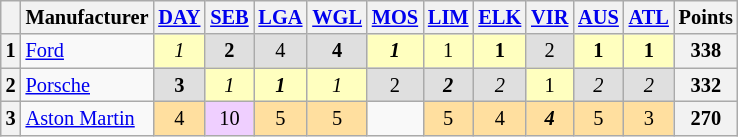<table class="wikitable" style="font-size:85%; text-align:center">
<tr style="background:#f9f9f9; vertical-align:top;">
<th valign=middle></th>
<th valign=middle>Manufacturer</th>
<th><a href='#'>DAY</a></th>
<th><a href='#'>SEB</a></th>
<th><a href='#'>LGA</a></th>
<th><a href='#'>WGL</a></th>
<th><a href='#'>MOS</a></th>
<th><a href='#'>LIM</a></th>
<th><a href='#'>ELK</a></th>
<th><a href='#'>VIR</a></th>
<th><a href='#'>AUS</a></th>
<th><a href='#'>ATL</a></th>
<th valign=middle>Points</th>
</tr>
<tr>
<th>1</th>
<td align=left><a href='#'>Ford</a></td>
<td style="background:#ffffbf;"><em>1</em></td>
<td style="background:#dfdfdf;"><strong>2</strong></td>
<td style="background:#dfdfdf;">4</td>
<td style="background:#dfdfdf;"><strong>4</strong></td>
<td style="background:#ffffbf;"><strong><em>1</em></strong></td>
<td style="background:#ffffbf;">1</td>
<td style="background:#ffffbf;"><strong>1</strong></td>
<td style="background:#dfdfdf;">2</td>
<td style="background:#ffffbf;"><strong>1</strong></td>
<td style="background:#ffffbf;"><strong>1</strong></td>
<th>338</th>
</tr>
<tr>
<th>2</th>
<td align=left><a href='#'>Porsche</a></td>
<td style="background:#dfdfdf;"><strong>3</strong></td>
<td style="background:#ffffbf;"><em>1</em></td>
<td style="background:#ffffbf;"><strong><em>1</em></strong></td>
<td style="background:#ffffbf;"><em>1</em></td>
<td style="background:#dfdfdf;">2</td>
<td style="background:#dfdfdf;"><strong><em>2</em></strong></td>
<td style="background:#dfdfdf;"><em>2</em></td>
<td style="background:#ffffbf;">1</td>
<td style="background:#dfdfdf;"><em>2</em></td>
<td style="background:#dfdfdf;"><em>2</em></td>
<th>332</th>
</tr>
<tr>
<th>3</th>
<td align=left><a href='#'>Aston Martin</a></td>
<td style="background:#ffdf9f;">4</td>
<td style="background:#efcfff;">10</td>
<td style="background:#ffdf9f;">5</td>
<td style="background:#ffdf9f;">5</td>
<td></td>
<td style="background:#ffdf9f;">5</td>
<td style="background:#ffdf9f;">4</td>
<td style="background:#ffdf9f;"><strong><em>4</em></strong></td>
<td style="background:#ffdf9f;">5</td>
<td style="background:#ffdf9f;">3</td>
<th>270</th>
</tr>
</table>
